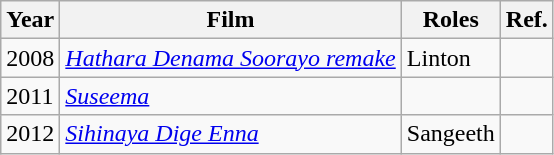<table class="wikitable">
<tr>
<th>Year</th>
<th>Film</th>
<th>Roles</th>
<th>Ref.</th>
</tr>
<tr>
<td>2008</td>
<td><em><a href='#'>Hathara Denama Soorayo remake</a></em></td>
<td>Linton</td>
<td></td>
</tr>
<tr>
<td>2011</td>
<td><em><a href='#'>Suseema</a></em></td>
<td></td>
<td></td>
</tr>
<tr>
<td>2012</td>
<td><em><a href='#'>Sihinaya Dige Enna</a></em></td>
<td>Sangeeth</td>
<td></td>
</tr>
</table>
